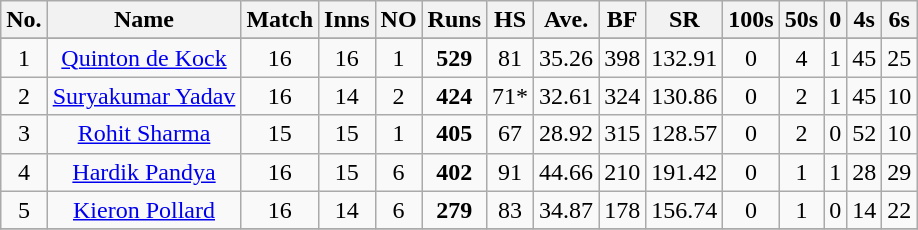<table class="wikitable sortable" style="text-align: center;">
<tr>
<th>No.</th>
<th>Name</th>
<th>Match</th>
<th>Inns</th>
<th>NO</th>
<th>Runs</th>
<th>HS</th>
<th>Ave.</th>
<th>BF</th>
<th>SR</th>
<th>100s</th>
<th>50s</th>
<th>0</th>
<th>4s</th>
<th>6s</th>
</tr>
<tr>
</tr>
<tr>
<td>1</td>
<td><a href='#'>Quinton de Kock</a></td>
<td>16</td>
<td>16</td>
<td>1</td>
<td><strong>529</strong></td>
<td>81</td>
<td>35.26</td>
<td>398</td>
<td>132.91</td>
<td>0</td>
<td>4</td>
<td>1</td>
<td>45</td>
<td>25</td>
</tr>
<tr>
<td>2</td>
<td><a href='#'>Suryakumar Yadav</a></td>
<td>16</td>
<td>14</td>
<td>2</td>
<td><strong>424</strong></td>
<td>71*</td>
<td>32.61</td>
<td>324</td>
<td>130.86</td>
<td>0</td>
<td>2</td>
<td>1</td>
<td>45</td>
<td>10</td>
</tr>
<tr>
<td>3</td>
<td><a href='#'>Rohit Sharma</a></td>
<td>15</td>
<td>15</td>
<td>1</td>
<td><strong>405</strong></td>
<td>67</td>
<td>28.92</td>
<td>315</td>
<td>128.57</td>
<td>0</td>
<td>2</td>
<td>0</td>
<td>52</td>
<td>10</td>
</tr>
<tr>
<td>4</td>
<td><a href='#'>Hardik Pandya</a></td>
<td>16</td>
<td>15</td>
<td>6</td>
<td><strong>402</strong></td>
<td>91</td>
<td>44.66</td>
<td>210</td>
<td>191.42</td>
<td>0</td>
<td>1</td>
<td>1</td>
<td>28</td>
<td>29</td>
</tr>
<tr>
<td>5</td>
<td><a href='#'>Kieron Pollard</a></td>
<td>16</td>
<td>14</td>
<td>6</td>
<td><strong>279</strong></td>
<td>83</td>
<td>34.87</td>
<td>178</td>
<td>156.74</td>
<td>0</td>
<td>1</td>
<td>0</td>
<td>14</td>
<td>22</td>
</tr>
<tr>
</tr>
</table>
